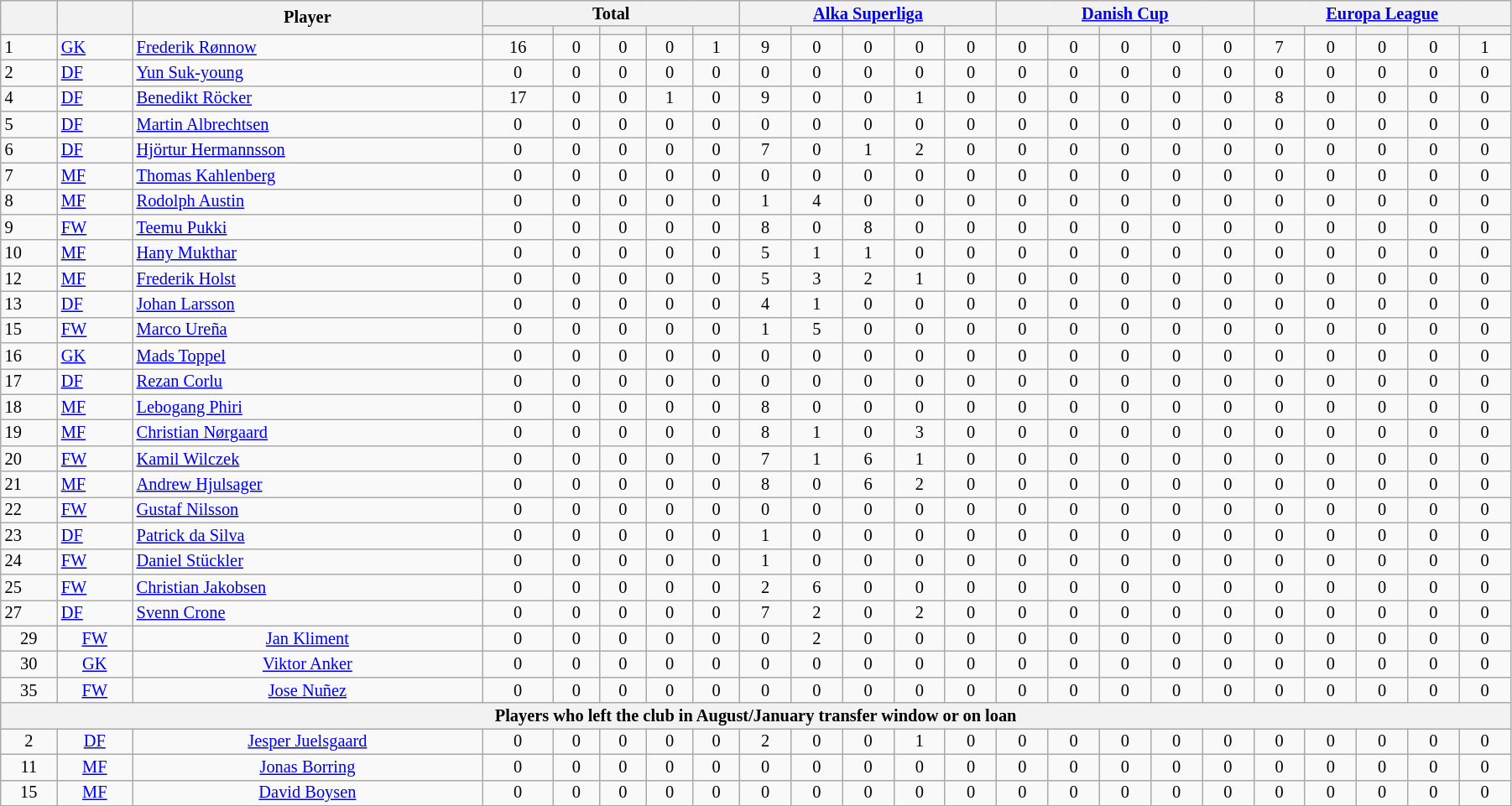<table class="wikitable sortable" style="text-align:center; font-size:85%; text-align:center; line-height:14px; width:95%">
<tr>
<th rowspan="2" style="vertical-align:center; style="></th>
<th rowspan="2" style="vertical-align:center; style="></th>
<th rowspan="2" style="vertical-align:center;">Player</th>
<th colspan="5" style="width:85px;">Total</th>
<th colspan="5" style="width:85px;"><a href='#'>Alka Superliga</a></th>
<th colspan="5" style="width:85px;"><a href='#'>Danish Cup</a></th>
<th colspan="5" style="width:85px;"><a href='#'>Europa League</a></th>
</tr>
<tr>
<th></th>
<th></th>
<th></th>
<th></th>
<th></th>
<th></th>
<th></th>
<th></th>
<th></th>
<th></th>
<th></th>
<th></th>
<th></th>
<th></th>
<th></th>
<th></th>
<th></th>
<th></th>
<th></th>
<th></th>
</tr>
<tr>
<td align="left">1</td>
<td align="left"><a href='#'>GK</a></td>
<td align="left"> <a href='#'>Frederik Rønnow</a></td>
<td>16</td>
<td>0</td>
<td>0</td>
<td>0</td>
<td>1</td>
<td>9</td>
<td>0</td>
<td>0</td>
<td>0</td>
<td>0</td>
<td>0</td>
<td>0</td>
<td>0</td>
<td>0</td>
<td>0</td>
<td>7</td>
<td>0</td>
<td>0</td>
<td>0</td>
<td>1</td>
</tr>
<tr>
<td align="left">2</td>
<td align="left"><a href='#'>DF</a></td>
<td align="left"> <a href='#'>Yun Suk-young</a></td>
<td>0</td>
<td>0</td>
<td>0</td>
<td>0</td>
<td>0</td>
<td>0</td>
<td>0</td>
<td>0</td>
<td>0</td>
<td>0</td>
<td>0</td>
<td>0</td>
<td>0</td>
<td>0</td>
<td>0</td>
<td>0</td>
<td>0</td>
<td>0</td>
<td>0</td>
<td>0</td>
</tr>
<tr>
<td align="left">4</td>
<td align="left"><a href='#'>DF</a></td>
<td align="left"> <a href='#'>Benedikt Röcker</a></td>
<td>17</td>
<td>0</td>
<td>0</td>
<td>1</td>
<td>0</td>
<td>9</td>
<td>0</td>
<td>0</td>
<td>1</td>
<td>0</td>
<td>0</td>
<td>0</td>
<td>0</td>
<td>0</td>
<td>0</td>
<td>8</td>
<td>0</td>
<td>0</td>
<td>0</td>
<td>0</td>
</tr>
<tr>
<td align="left">5</td>
<td align="left"><a href='#'>DF</a></td>
<td align="left"> <a href='#'>Martin Albrechtsen</a></td>
<td>0</td>
<td>0</td>
<td>0</td>
<td>0</td>
<td>0</td>
<td>0</td>
<td>0</td>
<td>0</td>
<td>0</td>
<td>0</td>
<td>0</td>
<td>0</td>
<td>0</td>
<td>0</td>
<td>0</td>
<td>0</td>
<td>0</td>
<td>0</td>
<td>0</td>
<td>0</td>
</tr>
<tr>
<td align="left">6</td>
<td align="left"><a href='#'>DF</a></td>
<td align="left"> <a href='#'>Hjörtur Hermannsson</a></td>
<td>0</td>
<td>0</td>
<td>0</td>
<td>0</td>
<td>0</td>
<td>7</td>
<td>0</td>
<td>1</td>
<td>2</td>
<td>0</td>
<td>0</td>
<td>0</td>
<td>0</td>
<td>0</td>
<td>0</td>
<td>0</td>
<td>0</td>
<td>0</td>
<td>0</td>
<td>0</td>
</tr>
<tr>
<td align="left">7</td>
<td align="left"><a href='#'>MF</a></td>
<td align="left"> <a href='#'>Thomas Kahlenberg</a></td>
<td>0</td>
<td>0</td>
<td>0</td>
<td>0</td>
<td>0</td>
<td>0</td>
<td>0</td>
<td>0</td>
<td>0</td>
<td>0</td>
<td>0</td>
<td>0</td>
<td>0</td>
<td>0</td>
<td>0</td>
<td>0</td>
<td>0</td>
<td>0</td>
<td>0</td>
<td>0</td>
</tr>
<tr>
<td align="left">8</td>
<td align="left"><a href='#'>MF</a></td>
<td align="left"> <a href='#'>Rodolph Austin</a></td>
<td>0</td>
<td>0</td>
<td>0</td>
<td>0</td>
<td>0</td>
<td>1</td>
<td>4</td>
<td>0</td>
<td>0</td>
<td>0</td>
<td>0</td>
<td>0</td>
<td>0</td>
<td>0</td>
<td>0</td>
<td>0</td>
<td>0</td>
<td>0</td>
<td>0</td>
<td>0</td>
</tr>
<tr>
<td align="left">9</td>
<td align="left"><a href='#'>FW</a></td>
<td align="left"> <a href='#'>Teemu Pukki</a></td>
<td>0</td>
<td>0</td>
<td>0</td>
<td>0</td>
<td>0</td>
<td>8</td>
<td>0</td>
<td>8</td>
<td>0</td>
<td>0</td>
<td>0</td>
<td>0</td>
<td>0</td>
<td>0</td>
<td>0</td>
<td>0</td>
<td>0</td>
<td>0</td>
<td>0</td>
<td>0</td>
</tr>
<tr>
<td align="left">10</td>
<td align="left"><a href='#'>MF</a></td>
<td align="left"> <a href='#'>Hany Mukthar</a></td>
<td>0</td>
<td>0</td>
<td>0</td>
<td>0</td>
<td>0</td>
<td>5</td>
<td>1</td>
<td>1</td>
<td>0</td>
<td>0</td>
<td>0</td>
<td>0</td>
<td>0</td>
<td>0</td>
<td>0</td>
<td>0</td>
<td>0</td>
<td>0</td>
<td>0</td>
<td>0</td>
</tr>
<tr>
<td align="left">12</td>
<td align="left"><a href='#'>MF</a></td>
<td align="left"> <a href='#'>Frederik Holst</a></td>
<td>0</td>
<td>0</td>
<td>0</td>
<td>0</td>
<td>0</td>
<td>5</td>
<td>3</td>
<td>2</td>
<td>1</td>
<td>0</td>
<td>0</td>
<td>0</td>
<td>0</td>
<td>0</td>
<td>0</td>
<td>0</td>
<td>0</td>
<td>0</td>
<td>0</td>
<td>0</td>
</tr>
<tr>
<td align="left">13</td>
<td align="left"><a href='#'>DF</a></td>
<td align="left"> <a href='#'>Johan Larsson</a></td>
<td>0</td>
<td>0</td>
<td>0</td>
<td>0</td>
<td>0</td>
<td>4</td>
<td>1</td>
<td>0</td>
<td>0</td>
<td>0</td>
<td>0</td>
<td>0</td>
<td>0</td>
<td>0</td>
<td>0</td>
<td>0</td>
<td>0</td>
<td>0</td>
<td>0</td>
<td>0</td>
</tr>
<tr>
<td align="left">15</td>
<td align="left"><a href='#'>FW</a></td>
<td align="left"> <a href='#'>Marco Ureña</a></td>
<td>0</td>
<td>0</td>
<td>0</td>
<td>0</td>
<td>0</td>
<td>1</td>
<td>5</td>
<td>0</td>
<td>0</td>
<td>0</td>
<td>0</td>
<td>0</td>
<td>0</td>
<td>0</td>
<td>0</td>
<td>0</td>
<td>0</td>
<td>0</td>
<td>0</td>
<td>0</td>
</tr>
<tr>
<td align="left">16</td>
<td align="left"><a href='#'>GK</a></td>
<td align="left"> <a href='#'>Mads Toppel</a></td>
<td>0</td>
<td>0</td>
<td>0</td>
<td>0</td>
<td>0</td>
<td>0</td>
<td>0</td>
<td>0</td>
<td>0</td>
<td>0</td>
<td>0</td>
<td>0</td>
<td>0</td>
<td>0</td>
<td>0</td>
<td>0</td>
<td>0</td>
<td>0</td>
<td>0</td>
<td>0</td>
</tr>
<tr>
<td align="left">17</td>
<td align="left"><a href='#'>DF</a></td>
<td align="left"> <a href='#'>Rezan Corlu</a></td>
<td>0</td>
<td>0</td>
<td>0</td>
<td>0</td>
<td>0</td>
<td>0</td>
<td>0</td>
<td>0</td>
<td>0</td>
<td>0</td>
<td>0</td>
<td>0</td>
<td>0</td>
<td>0</td>
<td>0</td>
<td>0</td>
<td>0</td>
<td>0</td>
<td>0</td>
<td>0</td>
</tr>
<tr>
<td align="left">18</td>
<td align="left"><a href='#'>MF</a></td>
<td align="left"> <a href='#'>Lebogang Phiri</a></td>
<td>0</td>
<td>0</td>
<td>0</td>
<td>0</td>
<td>0</td>
<td>8</td>
<td>0</td>
<td>0</td>
<td>0</td>
<td>0</td>
<td>0</td>
<td>0</td>
<td>0</td>
<td>0</td>
<td>0</td>
<td>0</td>
<td>0</td>
<td>0</td>
<td>0</td>
<td>0</td>
</tr>
<tr>
<td align="left">19</td>
<td align="left"><a href='#'>MF</a></td>
<td align="left"> <a href='#'>Christian Nørgaard</a></td>
<td>0</td>
<td>0</td>
<td>0</td>
<td>0</td>
<td>0</td>
<td>8</td>
<td>1</td>
<td>0</td>
<td>3</td>
<td>0</td>
<td>0</td>
<td>0</td>
<td>0</td>
<td>0</td>
<td>0</td>
<td>0</td>
<td>0</td>
<td>0</td>
<td>0</td>
<td>0</td>
</tr>
<tr>
<td align="left">20</td>
<td align="left"><a href='#'>FW</a></td>
<td align="left"> <a href='#'>Kamil Wilczek</a></td>
<td>0</td>
<td>0</td>
<td>0</td>
<td>0</td>
<td>0</td>
<td>7</td>
<td>1</td>
<td>6</td>
<td>1</td>
<td>0</td>
<td>0</td>
<td>0</td>
<td>0</td>
<td>0</td>
<td>0</td>
<td>0</td>
<td>0</td>
<td>0</td>
<td>0</td>
<td>0</td>
</tr>
<tr>
<td align="left">21</td>
<td align="left"><a href='#'>MF</a></td>
<td align="left"> <a href='#'>Andrew Hjulsager</a></td>
<td>0</td>
<td>0</td>
<td>0</td>
<td>0</td>
<td>0</td>
<td>8</td>
<td>0</td>
<td>6</td>
<td>2</td>
<td>0</td>
<td>0</td>
<td>0</td>
<td>0</td>
<td>0</td>
<td>0</td>
<td>0</td>
<td>0</td>
<td>0</td>
<td>0</td>
<td>0</td>
</tr>
<tr>
<td align="left">22</td>
<td align="left"><a href='#'>FW</a></td>
<td align="left"> <a href='#'>Gustaf Nilsson</a></td>
<td>0</td>
<td>0</td>
<td>0</td>
<td>0</td>
<td>0</td>
<td>0</td>
<td>0</td>
<td>0</td>
<td>0</td>
<td>0</td>
<td>0</td>
<td>0</td>
<td>0</td>
<td>0</td>
<td>0</td>
<td>0</td>
<td>0</td>
<td>0</td>
<td>0</td>
<td>0</td>
</tr>
<tr>
<td align="left">23</td>
<td align="left"><a href='#'>DF</a></td>
<td align="left"> <a href='#'>Patrick da Silva</a></td>
<td>0</td>
<td>0</td>
<td>0</td>
<td>0</td>
<td>0</td>
<td>1</td>
<td>0</td>
<td>0</td>
<td>0</td>
<td>0</td>
<td>0</td>
<td>0</td>
<td>0</td>
<td>0</td>
<td>0</td>
<td>0</td>
<td>0</td>
<td>0</td>
<td>0</td>
<td>0</td>
</tr>
<tr>
<td align="left">24</td>
<td align="left"><a href='#'>FW</a></td>
<td align="left"> <a href='#'>Daniel Stückler</a></td>
<td>0</td>
<td>0</td>
<td>0</td>
<td>0</td>
<td>0</td>
<td>1</td>
<td>0</td>
<td>0</td>
<td>0</td>
<td>0</td>
<td>0</td>
<td>0</td>
<td>0</td>
<td>0</td>
<td>0</td>
<td>0</td>
<td>0</td>
<td>0</td>
<td>0</td>
<td>0</td>
</tr>
<tr>
<td align="left">25</td>
<td align="left"><a href='#'>FW</a></td>
<td align="left"> <a href='#'>Christian Jakobsen</a></td>
<td>0</td>
<td>0</td>
<td>0</td>
<td>0</td>
<td>0</td>
<td>2</td>
<td>6</td>
<td>0</td>
<td>0</td>
<td>0</td>
<td>0</td>
<td>0</td>
<td>0</td>
<td>0</td>
<td>0</td>
<td>0</td>
<td>0</td>
<td>0</td>
<td>0</td>
<td>0</td>
</tr>
<tr>
<td align="left">27</td>
<td align="left"><a href='#'>DF</a></td>
<td align="left"> <a href='#'>Svenn Crone</a></td>
<td>0</td>
<td>0</td>
<td>0</td>
<td>0</td>
<td>0</td>
<td>7</td>
<td>2</td>
<td>0</td>
<td>2</td>
<td>0</td>
<td>0</td>
<td>0</td>
<td>0</td>
<td>0</td>
<td>0</td>
<td>0</td>
<td>0</td>
<td>0</td>
<td>0</td>
<td>0</td>
</tr>
<tr>
<td>29</td>
<td><a href='#'>FW</a></td>
<td> <a href='#'>Jan Kliment</a></td>
<td>0</td>
<td>0</td>
<td>0</td>
<td>0</td>
<td>0</td>
<td>0</td>
<td>2</td>
<td>0</td>
<td>0</td>
<td>0</td>
<td>0</td>
<td>0</td>
<td>0</td>
<td>0</td>
<td>0</td>
<td>0</td>
<td>0</td>
<td>0</td>
<td>0</td>
<td>0</td>
</tr>
<tr>
<td>30</td>
<td><a href='#'>GK</a></td>
<td> <a href='#'>Viktor Anker</a></td>
<td>0</td>
<td>0</td>
<td>0</td>
<td>0</td>
<td>0</td>
<td>0</td>
<td>0</td>
<td>0</td>
<td>0</td>
<td>0</td>
<td>0</td>
<td>0</td>
<td>0</td>
<td>0</td>
<td>0</td>
<td>0</td>
<td>0</td>
<td>0</td>
<td>0</td>
<td>0</td>
</tr>
<tr>
<td>35</td>
<td><a href='#'>FW</a></td>
<td><a href='#'>Jose Nuñez</a></td>
<td>0</td>
<td>0</td>
<td>0</td>
<td>0</td>
<td>0</td>
<td>0</td>
<td>0</td>
<td>0</td>
<td>0</td>
<td>0</td>
<td>0</td>
<td>0</td>
<td>0</td>
<td>0</td>
<td>0</td>
<td>0</td>
<td>0</td>
<td>0</td>
<td>0</td>
<td>0</td>
</tr>
<tr bgcolor="#EFEFEF">
<th colspan="23"><strong>Players who left the club in August/January transfer window or on loan</strong></th>
</tr>
<tr>
<td>2</td>
<td><a href='#'>DF</a></td>
<td> <a href='#'>Jesper Juelsgaard</a></td>
<td>0</td>
<td>0</td>
<td>0</td>
<td>0</td>
<td>0</td>
<td>2</td>
<td>0</td>
<td>0</td>
<td>1</td>
<td>0</td>
<td>0</td>
<td>0</td>
<td>0</td>
<td>0</td>
<td>0</td>
<td>0</td>
<td>0</td>
<td>0</td>
<td>0</td>
<td>0</td>
</tr>
<tr>
<td>11</td>
<td><a href='#'>MF</a></td>
<td><a href='#'>Jonas Borring</a></td>
<td>0</td>
<td>0</td>
<td>0</td>
<td>0</td>
<td>0</td>
<td>0</td>
<td>0</td>
<td>0</td>
<td>0</td>
<td>0</td>
<td>0</td>
<td>0</td>
<td>0</td>
<td>0</td>
<td>0</td>
<td>0</td>
<td>0</td>
<td>0</td>
<td>0</td>
<td>0</td>
</tr>
<tr>
<td>15</td>
<td><a href='#'>MF</a></td>
<td><a href='#'>David Boysen</a></td>
<td>0</td>
<td>0</td>
<td>0</td>
<td>0</td>
<td>0</td>
<td>0</td>
<td>0</td>
<td>0</td>
<td>0</td>
<td>0</td>
<td>0</td>
<td>0</td>
<td>0</td>
<td>0</td>
<td>0</td>
<td>0</td>
<td>0</td>
<td>0</td>
<td>0</td>
<td>0</td>
</tr>
</table>
